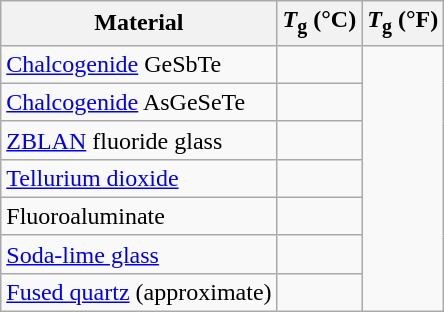<table class="wikitable sortable">
<tr>
<th>Material</th>
<th><em>T</em><sub>g</sub> (°C)</th>
<th><em>T</em><sub>g</sub> (°F)</th>
</tr>
<tr>
<td><a href='#'>Chalcogenide</a> GeSbTe</td>
<td></td>
</tr>
<tr>
<td><a href='#'>Chalcogenide</a> AsGeSeTe</td>
<td></td>
</tr>
<tr>
<td><a href='#'>ZBLAN</a> fluoride glass</td>
<td></td>
</tr>
<tr>
<td><a href='#'>Tellurium dioxide</a></td>
<td></td>
</tr>
<tr>
<td>Fluoroaluminate</td>
<td></td>
</tr>
<tr>
<td><a href='#'>Soda-lime glass</a></td>
<td></td>
</tr>
<tr>
<td><a href='#'>Fused quartz</a> (approximate)</td>
<td></td>
</tr>
</table>
